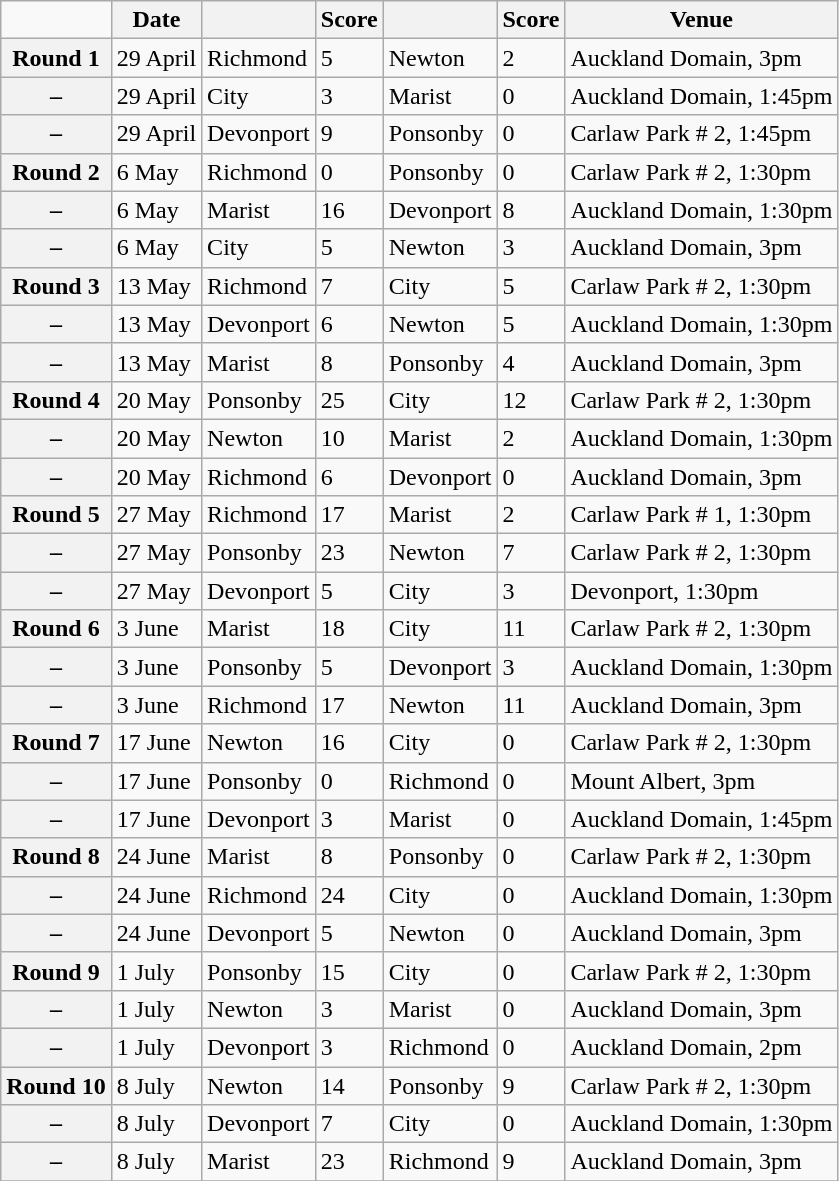<table class="wikitable mw-collapsible">
<tr>
<td></td>
<th scope="col">Date</th>
<th scope="col"></th>
<th scope="col">Score</th>
<th scope="col"></th>
<th scope="col">Score</th>
<th scope="col">Venue</th>
</tr>
<tr>
<th scope="row">Round 1</th>
<td>29 April </td>
<td>Richmond</td>
<td>5</td>
<td>Newton</td>
<td>2</td>
<td>Auckland Domain, 3pm</td>
</tr>
<tr>
<th scope="row">–</th>
<td>29 April</td>
<td>City</td>
<td>3</td>
<td>Marist</td>
<td>0</td>
<td>Auckland Domain, 1:45pm</td>
</tr>
<tr>
<th scope="row">–</th>
<td>29 April</td>
<td>Devonport</td>
<td>9</td>
<td>Ponsonby</td>
<td>0</td>
<td>Carlaw Park # 2, 1:45pm</td>
</tr>
<tr>
<th scope="row">Round 2</th>
<td>6 May </td>
<td>Richmond</td>
<td>0</td>
<td>Ponsonby</td>
<td>0</td>
<td>Carlaw Park # 2, 1:30pm</td>
</tr>
<tr>
<th scope="row">–</th>
<td>6 May</td>
<td>Marist</td>
<td>16</td>
<td>Devonport</td>
<td>8</td>
<td>Auckland Domain, 1:30pm</td>
</tr>
<tr>
<th scope="row">–</th>
<td>6 May</td>
<td>City</td>
<td>5</td>
<td>Newton</td>
<td>3</td>
<td>Auckland Domain, 3pm</td>
</tr>
<tr>
<th scope="row">Round 3</th>
<td>13 May </td>
<td>Richmond</td>
<td>7</td>
<td>City</td>
<td>5</td>
<td>Carlaw Park # 2, 1:30pm</td>
</tr>
<tr>
<th scope="row">–</th>
<td>13 May</td>
<td>Devonport</td>
<td>6</td>
<td>Newton</td>
<td>5</td>
<td>Auckland Domain, 1:30pm</td>
</tr>
<tr>
<th scope="row">–</th>
<td>13 May</td>
<td>Marist</td>
<td>8</td>
<td>Ponsonby</td>
<td>4</td>
<td>Auckland Domain, 3pm</td>
</tr>
<tr>
<th scope="row">Round 4</th>
<td>20 May </td>
<td>Ponsonby</td>
<td>25</td>
<td>City</td>
<td>12</td>
<td>Carlaw Park # 2, 1:30pm</td>
</tr>
<tr>
<th scope="row">–</th>
<td>20 May</td>
<td>Newton</td>
<td>10</td>
<td>Marist</td>
<td>2</td>
<td>Auckland Domain, 1:30pm</td>
</tr>
<tr>
<th scope="row">–</th>
<td>20 May</td>
<td>Richmond</td>
<td>6</td>
<td>Devonport</td>
<td>0</td>
<td>Auckland Domain, 3pm</td>
</tr>
<tr>
<th scope="row">Round 5</th>
<td>27 May </td>
<td>Richmond</td>
<td>17</td>
<td>Marist</td>
<td>2</td>
<td>Carlaw Park # 1, 1:30pm</td>
</tr>
<tr>
<th scope="row">–</th>
<td>27 May</td>
<td>Ponsonby</td>
<td>23</td>
<td>Newton</td>
<td>7</td>
<td>Carlaw Park # 2, 1:30pm</td>
</tr>
<tr>
<th scope="row">–</th>
<td>27 May</td>
<td>Devonport</td>
<td>5</td>
<td>City</td>
<td>3</td>
<td>Devonport, 1:30pm</td>
</tr>
<tr>
<th scope="row">Round 6</th>
<td>3 June </td>
<td>Marist</td>
<td>18</td>
<td>City</td>
<td>11</td>
<td>Carlaw Park # 2, 1:30pm</td>
</tr>
<tr>
<th scope="row">–</th>
<td>3 June</td>
<td>Ponsonby</td>
<td>5</td>
<td>Devonport</td>
<td>3</td>
<td>Auckland Domain, 1:30pm</td>
</tr>
<tr>
<th scope="row">–</th>
<td>3 June</td>
<td>Richmond</td>
<td>17</td>
<td>Newton</td>
<td>11</td>
<td>Auckland Domain, 3pm</td>
</tr>
<tr>
<th scope="row">Round 7</th>
<td>17 June </td>
<td>Newton</td>
<td>16</td>
<td>City</td>
<td>0</td>
<td>Carlaw Park # 2, 1:30pm</td>
</tr>
<tr>
<th scope="row">–</th>
<td>17 June</td>
<td>Ponsonby</td>
<td>0</td>
<td>Richmond</td>
<td>0</td>
<td>Mount Albert, 3pm</td>
</tr>
<tr>
<th scope="row">–</th>
<td>17 June</td>
<td>Devonport</td>
<td>3</td>
<td>Marist</td>
<td>0</td>
<td>Auckland Domain, 1:45pm</td>
</tr>
<tr>
<th scope="row">Round 8</th>
<td>24 June </td>
<td>Marist</td>
<td>8</td>
<td>Ponsonby</td>
<td>0</td>
<td>Carlaw Park # 2, 1:30pm</td>
</tr>
<tr>
<th scope="row">–</th>
<td>24 June</td>
<td>Richmond</td>
<td>24</td>
<td>City</td>
<td>0</td>
<td>Auckland Domain, 1:30pm</td>
</tr>
<tr>
<th scope="row">–</th>
<td>24 June</td>
<td>Devonport</td>
<td>5</td>
<td>Newton</td>
<td>0</td>
<td>Auckland Domain, 3pm</td>
</tr>
<tr>
<th scope="row">Round 9</th>
<td>1 July </td>
<td>Ponsonby</td>
<td>15</td>
<td>City</td>
<td>0</td>
<td>Carlaw Park # 2, 1:30pm</td>
</tr>
<tr>
<th scope="row">–</th>
<td>1 July</td>
<td>Newton</td>
<td>3</td>
<td>Marist</td>
<td>0</td>
<td>Auckland Domain, 3pm</td>
</tr>
<tr>
<th scope="row">–</th>
<td>1 July</td>
<td>Devonport</td>
<td>3</td>
<td>Richmond</td>
<td>0</td>
<td>Auckland Domain, 2pm</td>
</tr>
<tr>
<th scope="row">Round 10</th>
<td>8 July </td>
<td>Newton</td>
<td>14</td>
<td>Ponsonby</td>
<td>9</td>
<td>Carlaw Park # 2, 1:30pm</td>
</tr>
<tr>
<th scope="row">–</th>
<td>8 July</td>
<td>Devonport</td>
<td>7</td>
<td>City</td>
<td>0</td>
<td>Auckland Domain, 1:30pm</td>
</tr>
<tr>
<th scope="row">–</th>
<td>8 July</td>
<td>Marist</td>
<td>23</td>
<td>Richmond</td>
<td>9</td>
<td>Auckland Domain, 3pm</td>
</tr>
<tr>
</tr>
</table>
